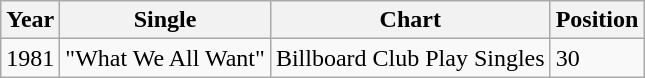<table class="wikitable">
<tr>
<th align="left">Year</th>
<th align="left">Single</th>
<th align="left">Chart</th>
<th align="left">Position</th>
</tr>
<tr>
<td align="left">1981</td>
<td align="left">"What We All Want"</td>
<td align="left">Billboard Club Play Singles</td>
<td align="left">30</td>
</tr>
</table>
